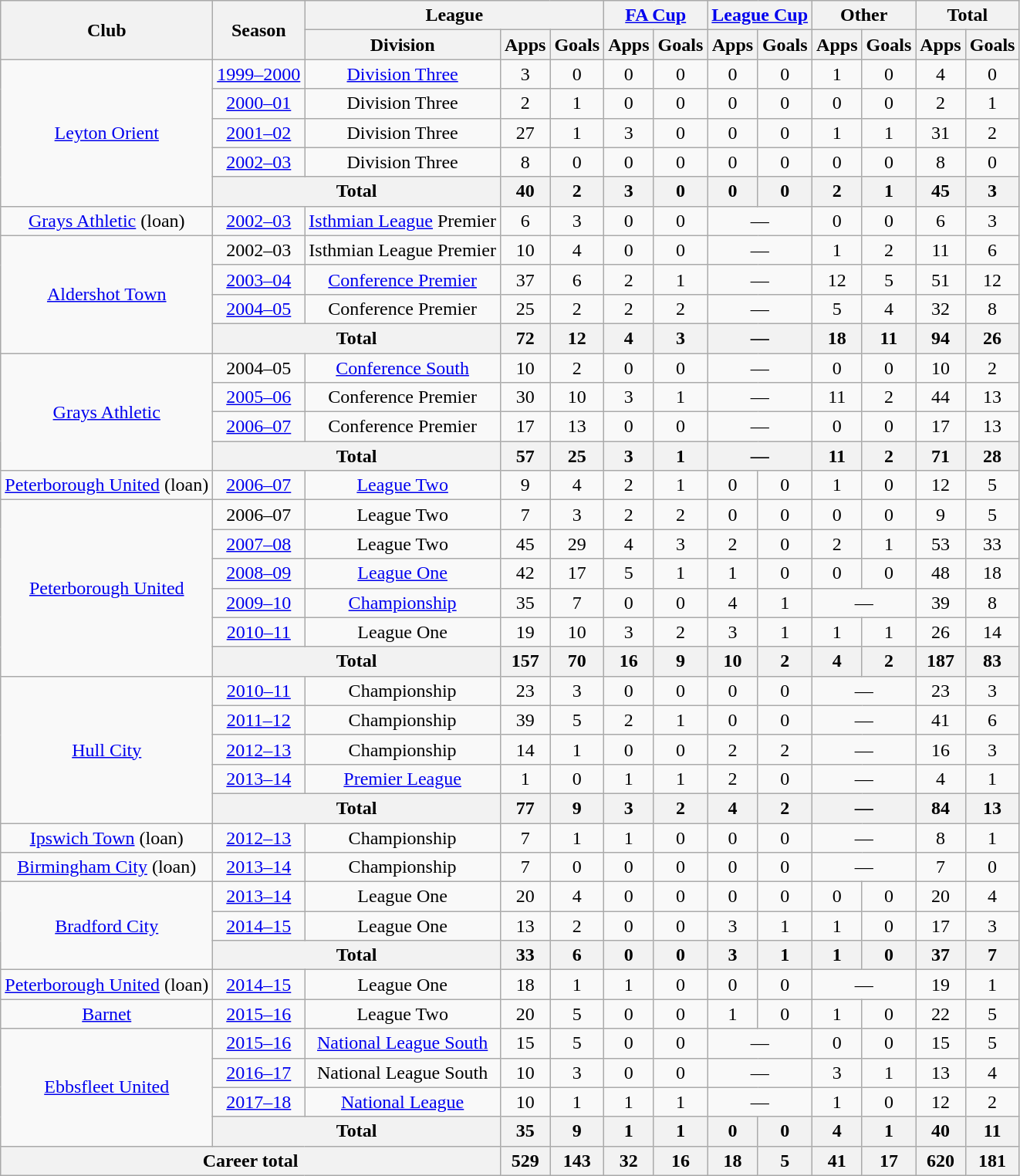<table class="wikitable" style="text-align:center">
<tr>
<th rowspan="2">Club</th>
<th rowspan="2">Season</th>
<th colspan="3">League</th>
<th colspan="2"><a href='#'>FA Cup</a></th>
<th colspan="2"><a href='#'>League Cup</a></th>
<th colspan="2">Other</th>
<th colspan="2">Total</th>
</tr>
<tr>
<th>Division</th>
<th>Apps</th>
<th>Goals</th>
<th>Apps</th>
<th>Goals</th>
<th>Apps</th>
<th>Goals</th>
<th>Apps</th>
<th>Goals</th>
<th>Apps</th>
<th>Goals</th>
</tr>
<tr>
<td rowspan="5"><a href='#'>Leyton Orient</a></td>
<td><a href='#'>1999–2000</a></td>
<td><a href='#'>Division Three</a></td>
<td>3</td>
<td>0</td>
<td>0</td>
<td>0</td>
<td>0</td>
<td>0</td>
<td>1</td>
<td>0</td>
<td>4</td>
<td>0</td>
</tr>
<tr>
<td><a href='#'>2000–01</a></td>
<td>Division Three</td>
<td>2</td>
<td>1</td>
<td>0</td>
<td>0</td>
<td>0</td>
<td>0</td>
<td>0</td>
<td>0</td>
<td>2</td>
<td>1</td>
</tr>
<tr>
<td><a href='#'>2001–02</a></td>
<td>Division Three</td>
<td>27</td>
<td>1</td>
<td>3</td>
<td>0</td>
<td>0</td>
<td>0</td>
<td>1</td>
<td>1</td>
<td>31</td>
<td>2</td>
</tr>
<tr>
<td><a href='#'>2002–03</a></td>
<td>Division Three</td>
<td>8</td>
<td>0</td>
<td>0</td>
<td>0</td>
<td>0</td>
<td>0</td>
<td>0</td>
<td>0</td>
<td>8</td>
<td>0</td>
</tr>
<tr>
<th colspan="2">Total</th>
<th>40</th>
<th>2</th>
<th>3</th>
<th>0</th>
<th>0</th>
<th>0</th>
<th>2</th>
<th>1</th>
<th>45</th>
<th>3</th>
</tr>
<tr>
<td><a href='#'>Grays Athletic</a> (loan)</td>
<td><a href='#'>2002–03</a></td>
<td><a href='#'>Isthmian League</a> Premier</td>
<td>6</td>
<td>3</td>
<td>0</td>
<td>0</td>
<td colspan="2">—</td>
<td>0</td>
<td>0</td>
<td>6</td>
<td>3</td>
</tr>
<tr>
<td rowspan="4"><a href='#'>Aldershot Town</a></td>
<td>2002–03</td>
<td>Isthmian League Premier</td>
<td>10</td>
<td>4</td>
<td>0</td>
<td>0</td>
<td colspan="2">—</td>
<td>1</td>
<td>2</td>
<td>11</td>
<td>6</td>
</tr>
<tr>
<td><a href='#'>2003–04</a></td>
<td><a href='#'>Conference Premier</a></td>
<td>37</td>
<td>6</td>
<td>2</td>
<td>1</td>
<td colspan="2">—</td>
<td>12</td>
<td>5</td>
<td>51</td>
<td>12</td>
</tr>
<tr>
<td><a href='#'>2004–05</a></td>
<td>Conference Premier</td>
<td>25</td>
<td>2</td>
<td>2</td>
<td>2</td>
<td colspan="2">—</td>
<td>5</td>
<td>4</td>
<td>32</td>
<td>8</td>
</tr>
<tr>
<th colspan="2">Total</th>
<th>72</th>
<th>12</th>
<th>4</th>
<th>3</th>
<th colspan="2">—</th>
<th>18</th>
<th>11</th>
<th>94</th>
<th>26</th>
</tr>
<tr>
<td rowspan="4"><a href='#'>Grays Athletic</a></td>
<td>2004–05</td>
<td><a href='#'>Conference South</a></td>
<td>10</td>
<td>2</td>
<td>0</td>
<td>0</td>
<td colspan="2">—</td>
<td>0</td>
<td>0</td>
<td>10</td>
<td>2</td>
</tr>
<tr>
<td><a href='#'>2005–06</a></td>
<td>Conference Premier</td>
<td>30</td>
<td>10</td>
<td>3</td>
<td>1</td>
<td colspan="2">—</td>
<td>11</td>
<td>2</td>
<td>44</td>
<td>13</td>
</tr>
<tr>
<td><a href='#'>2006–07</a></td>
<td>Conference Premier</td>
<td>17</td>
<td>13</td>
<td>0</td>
<td>0</td>
<td colspan="2">—</td>
<td>0</td>
<td>0</td>
<td>17</td>
<td>13</td>
</tr>
<tr>
<th colspan="2">Total</th>
<th>57</th>
<th>25</th>
<th>3</th>
<th>1</th>
<th colspan="2">—</th>
<th>11</th>
<th>2</th>
<th>71</th>
<th>28</th>
</tr>
<tr>
<td><a href='#'>Peterborough United</a> (loan)</td>
<td><a href='#'>2006–07</a></td>
<td><a href='#'>League Two</a></td>
<td>9</td>
<td>4</td>
<td>2</td>
<td>1</td>
<td>0</td>
<td>0</td>
<td>1</td>
<td>0</td>
<td>12</td>
<td>5</td>
</tr>
<tr>
<td rowspan="6"><a href='#'>Peterborough United</a></td>
<td>2006–07</td>
<td>League Two</td>
<td>7</td>
<td>3</td>
<td>2</td>
<td>2</td>
<td>0</td>
<td>0</td>
<td>0</td>
<td>0</td>
<td>9</td>
<td>5</td>
</tr>
<tr>
<td><a href='#'>2007–08</a></td>
<td>League Two</td>
<td>45</td>
<td>29</td>
<td>4</td>
<td>3</td>
<td>2</td>
<td>0</td>
<td>2</td>
<td>1</td>
<td>53</td>
<td>33</td>
</tr>
<tr>
<td><a href='#'>2008–09</a></td>
<td><a href='#'>League One</a></td>
<td>42</td>
<td>17</td>
<td>5</td>
<td>1</td>
<td>1</td>
<td>0</td>
<td>0</td>
<td>0</td>
<td>48</td>
<td>18</td>
</tr>
<tr>
<td><a href='#'>2009–10</a></td>
<td><a href='#'>Championship</a></td>
<td>35</td>
<td>7</td>
<td>0</td>
<td>0</td>
<td>4</td>
<td>1</td>
<td colspan="2">—</td>
<td>39</td>
<td>8</td>
</tr>
<tr>
<td><a href='#'>2010–11</a></td>
<td>League One</td>
<td>19</td>
<td>10</td>
<td>3</td>
<td>2</td>
<td>3</td>
<td>1</td>
<td>1</td>
<td>1</td>
<td>26</td>
<td>14</td>
</tr>
<tr>
<th colspan="2">Total</th>
<th>157</th>
<th>70</th>
<th>16</th>
<th>9</th>
<th>10</th>
<th>2</th>
<th>4</th>
<th>2</th>
<th>187</th>
<th>83</th>
</tr>
<tr>
<td rowspan="5"><a href='#'>Hull City</a></td>
<td><a href='#'>2010–11</a></td>
<td>Championship</td>
<td>23</td>
<td>3</td>
<td>0</td>
<td>0</td>
<td>0</td>
<td>0</td>
<td colspan="2">—</td>
<td>23</td>
<td>3</td>
</tr>
<tr>
<td><a href='#'>2011–12</a></td>
<td>Championship</td>
<td>39</td>
<td>5</td>
<td>2</td>
<td>1</td>
<td>0</td>
<td>0</td>
<td colspan="2">—</td>
<td>41</td>
<td>6</td>
</tr>
<tr>
<td><a href='#'>2012–13</a></td>
<td>Championship</td>
<td>14</td>
<td>1</td>
<td>0</td>
<td>0</td>
<td>2</td>
<td>2</td>
<td colspan="2">—</td>
<td>16</td>
<td>3</td>
</tr>
<tr>
<td><a href='#'>2013–14</a></td>
<td><a href='#'>Premier League</a></td>
<td>1</td>
<td>0</td>
<td>1</td>
<td>1</td>
<td>2</td>
<td>0</td>
<td colspan="2">—</td>
<td>4</td>
<td>1</td>
</tr>
<tr>
<th colspan="2">Total</th>
<th>77</th>
<th>9</th>
<th>3</th>
<th>2</th>
<th>4</th>
<th>2</th>
<th colspan="2">—</th>
<th>84</th>
<th>13</th>
</tr>
<tr>
<td><a href='#'>Ipswich Town</a> (loan)</td>
<td><a href='#'>2012–13</a></td>
<td>Championship</td>
<td>7</td>
<td>1</td>
<td>1</td>
<td>0</td>
<td>0</td>
<td>0</td>
<td colspan="2">—</td>
<td>8</td>
<td>1</td>
</tr>
<tr>
<td><a href='#'>Birmingham City</a> (loan)</td>
<td><a href='#'>2013–14</a></td>
<td>Championship</td>
<td>7</td>
<td>0</td>
<td>0</td>
<td>0</td>
<td>0</td>
<td>0</td>
<td colspan="2">—</td>
<td>7</td>
<td>0</td>
</tr>
<tr>
<td rowspan="3"><a href='#'>Bradford City</a></td>
<td><a href='#'>2013–14</a></td>
<td>League One</td>
<td>20</td>
<td>4</td>
<td>0</td>
<td>0</td>
<td>0</td>
<td>0</td>
<td>0</td>
<td>0</td>
<td>20</td>
<td>4</td>
</tr>
<tr>
<td><a href='#'>2014–15</a></td>
<td>League One</td>
<td>13</td>
<td>2</td>
<td>0</td>
<td>0</td>
<td>3</td>
<td>1</td>
<td>1</td>
<td>0</td>
<td>17</td>
<td>3</td>
</tr>
<tr>
<th colspan="2">Total</th>
<th>33</th>
<th>6</th>
<th>0</th>
<th>0</th>
<th>3</th>
<th>1</th>
<th>1</th>
<th>0</th>
<th>37</th>
<th>7</th>
</tr>
<tr>
<td><a href='#'>Peterborough United</a> (loan)</td>
<td><a href='#'>2014–15</a></td>
<td>League One</td>
<td>18</td>
<td>1</td>
<td>1</td>
<td>0</td>
<td>0</td>
<td>0</td>
<td colspan="2">—</td>
<td>19</td>
<td>1</td>
</tr>
<tr>
<td><a href='#'>Barnet</a></td>
<td><a href='#'>2015–16</a></td>
<td>League Two</td>
<td>20</td>
<td>5</td>
<td>0</td>
<td>0</td>
<td>1</td>
<td>0</td>
<td>1</td>
<td>0</td>
<td>22</td>
<td>5</td>
</tr>
<tr>
<td rowspan="4"><a href='#'>Ebbsfleet United</a></td>
<td><a href='#'>2015–16</a></td>
<td><a href='#'>National League South</a></td>
<td>15</td>
<td>5</td>
<td>0</td>
<td>0</td>
<td colspan="2">—</td>
<td>0</td>
<td>0</td>
<td>15</td>
<td>5</td>
</tr>
<tr>
<td><a href='#'>2016–17</a></td>
<td>National League South</td>
<td>10</td>
<td>3</td>
<td>0</td>
<td>0</td>
<td colspan="2">—</td>
<td>3</td>
<td>1</td>
<td>13</td>
<td>4</td>
</tr>
<tr>
<td><a href='#'>2017–18</a></td>
<td><a href='#'>National League</a></td>
<td>10</td>
<td>1</td>
<td>1</td>
<td>1</td>
<td colspan="2">—</td>
<td>1</td>
<td>0</td>
<td>12</td>
<td>2</td>
</tr>
<tr>
<th colspan="2">Total</th>
<th>35</th>
<th>9</th>
<th>1</th>
<th>1</th>
<th>0</th>
<th>0</th>
<th>4</th>
<th>1</th>
<th>40</th>
<th>11</th>
</tr>
<tr>
<th colspan="3">Career total</th>
<th>529</th>
<th>143</th>
<th>32</th>
<th>16</th>
<th>18</th>
<th>5</th>
<th>41</th>
<th>17</th>
<th>620</th>
<th>181</th>
</tr>
</table>
